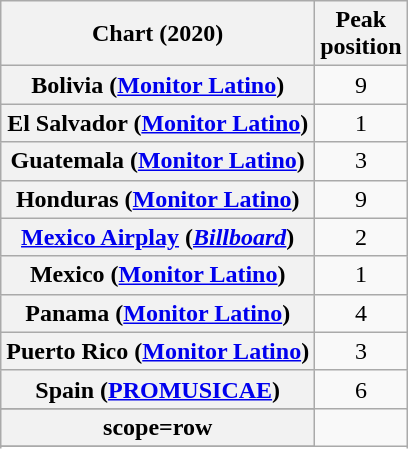<table class="wikitable sortable plainrowheaders" style="text-align:center">
<tr>
<th scope="col">Chart (2020)</th>
<th scope="col">Peak<br>position</th>
</tr>
<tr>
<th scope="row">Bolivia (<a href='#'>Monitor Latino</a>)</th>
<td>9</td>
</tr>
<tr>
<th scope="row">El Salvador (<a href='#'>Monitor Latino</a>)</th>
<td>1</td>
</tr>
<tr>
<th scope="row">Guatemala (<a href='#'>Monitor Latino</a>)</th>
<td>3</td>
</tr>
<tr>
<th scope="row">Honduras (<a href='#'>Monitor Latino</a>)</th>
<td>9</td>
</tr>
<tr>
<th scope="row"><a href='#'>Mexico Airplay</a> (<em><a href='#'>Billboard</a></em>)</th>
<td>2</td>
</tr>
<tr>
<th scope="row">Mexico (<a href='#'>Monitor Latino</a>)</th>
<td>1</td>
</tr>
<tr>
<th scope="row">Panama (<a href='#'>Monitor Latino</a>)</th>
<td>4</td>
</tr>
<tr>
<th scope="row">Puerto Rico (<a href='#'>Monitor Latino</a>)</th>
<td>3</td>
</tr>
<tr>
<th scope="row">Spain (<a href='#'>PROMUSICAE</a>)</th>
<td>6</td>
</tr>
<tr>
</tr>
<tr>
</tr>
<tr>
</tr>
<tr>
<th>scope=row</th>
</tr>
<tr>
</tr>
<tr>
</tr>
</table>
